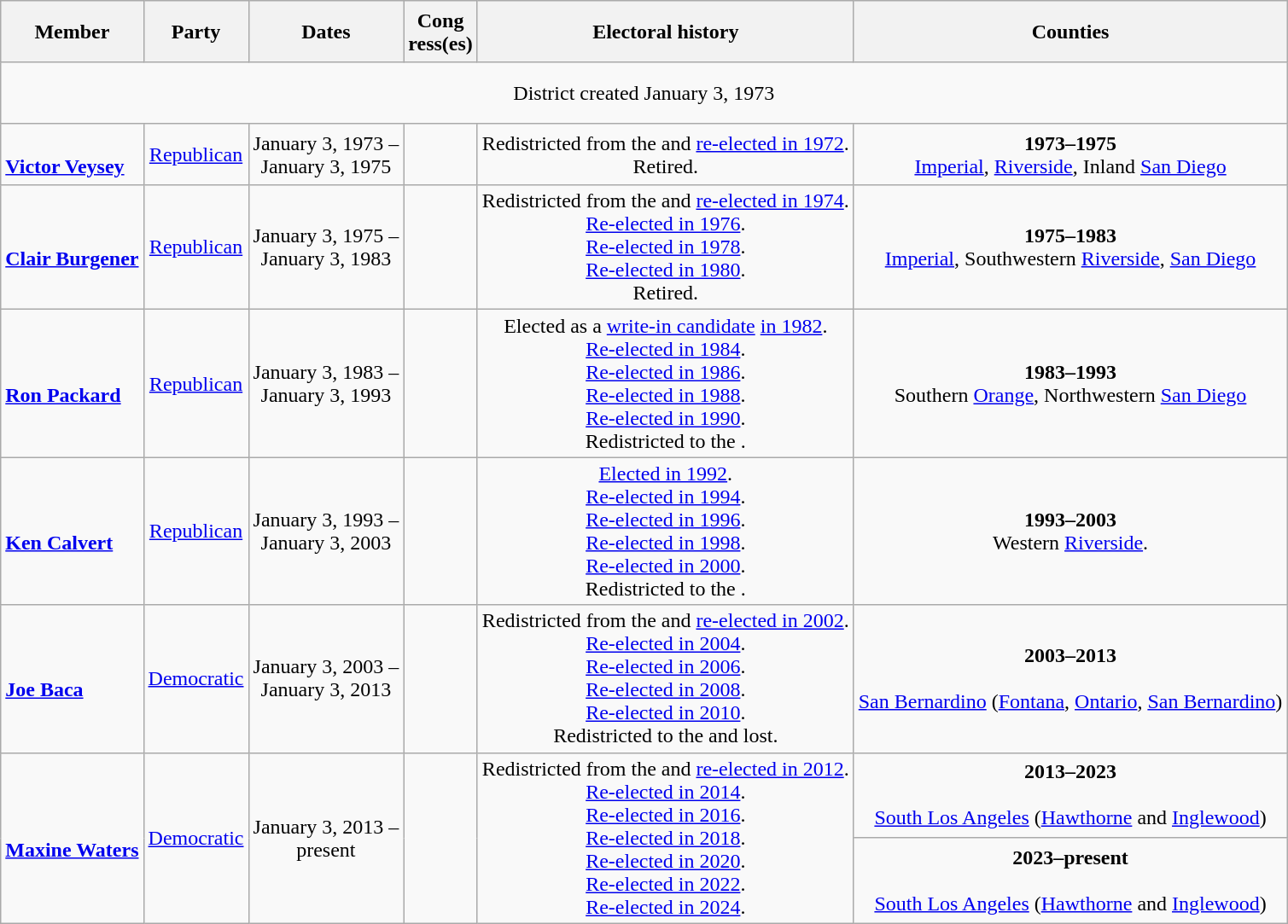<table class=wikitable style="text-align:center">
<tr style="height:3em">
<th>Member</th>
<th>Party</th>
<th>Dates</th>
<th>Cong<br>ress(es)</th>
<th>Electoral history</th>
<th>Counties</th>
</tr>
<tr style="height:3em">
<td colspan=6>District created January 3, 1973</td>
</tr>
<tr style="height:3em">
<td align=left><br><strong><a href='#'>Victor Veysey</a></strong><br></td>
<td><a href='#'>Republican</a></td>
<td nowrap>January 3, 1973 –<br>January 3, 1975</td>
<td></td>
<td>Redistricted from the  and <a href='#'>re-elected in 1972</a>.<br>Retired.</td>
<td><strong>1973–1975</strong><br><a href='#'>Imperial</a>, <a href='#'>Riverside</a>, Inland <a href='#'>San Diego</a></td>
</tr>
<tr style="height:3em">
<td align=left><br><strong><a href='#'>Clair Burgener</a></strong><br></td>
<td><a href='#'>Republican</a></td>
<td nowrap>January 3, 1975 –<br>January 3, 1983</td>
<td></td>
<td>Redistricted from the  and <a href='#'>re-elected in 1974</a>.<br><a href='#'>Re-elected in 1976</a>.<br><a href='#'>Re-elected in 1978</a>.<br><a href='#'>Re-elected in 1980</a>.<br>Retired.</td>
<td><strong>1975–1983</strong><br><a href='#'>Imperial</a>, Southwestern <a href='#'>Riverside</a>, <a href='#'>San Diego</a></td>
</tr>
<tr style="height:3em">
<td align=left><br><strong><a href='#'>Ron Packard</a></strong><br></td>
<td><a href='#'>Republican</a></td>
<td nowrap>January 3, 1983 –<br>January 3, 1993</td>
<td></td>
<td>Elected as a <a href='#'>write-in candidate</a> <a href='#'>in 1982</a>.<br><a href='#'>Re-elected in 1984</a>.<br><a href='#'>Re-elected in 1986</a>.<br><a href='#'>Re-elected in 1988</a>.<br><a href='#'>Re-elected in 1990</a>.<br>Redistricted to the .</td>
<td><strong>1983–1993</strong><br>Southern <a href='#'>Orange</a>, Northwestern <a href='#'>San Diego</a></td>
</tr>
<tr style="height:3em">
<td align=left><br><strong><a href='#'>Ken Calvert</a></strong><br></td>
<td><a href='#'>Republican</a></td>
<td nowrap>January 3, 1993 –<br>January 3, 2003</td>
<td></td>
<td><a href='#'>Elected in 1992</a>.<br><a href='#'>Re-elected in 1994</a>.<br><a href='#'>Re-elected in 1996</a>.<br><a href='#'>Re-elected in 1998</a>.<br><a href='#'>Re-elected in 2000</a>.<br>Redistricted to the .</td>
<td><strong>1993–2003</strong><br>Western <a href='#'>Riverside</a>.</td>
</tr>
<tr style="height:3em">
<td align=left><br><strong><a href='#'>Joe Baca</a></strong><br></td>
<td><a href='#'>Democratic</a></td>
<td nowrap>January 3, 2003 –<br>January 3, 2013</td>
<td></td>
<td>Redistricted from the  and <a href='#'>re-elected in 2002</a>.<br><a href='#'>Re-elected in 2004</a>.<br><a href='#'>Re-elected in 2006</a>.<br><a href='#'>Re-elected in 2008</a>.<br><a href='#'>Re-elected in 2010</a>.<br>Redistricted to the  and lost.</td>
<td><strong>2003–2013</strong><br><br><a href='#'>San Bernardino</a> (<a href='#'>Fontana</a>, <a href='#'>Ontario</a>, <a href='#'>San Bernardino</a>)</td>
</tr>
<tr style="height:3em">
<td rowspan=2 align=left><br><strong><a href='#'>Maxine Waters</a></strong><br></td>
<td rowspan=2 ><a href='#'>Democratic</a></td>
<td rowspan=2 nowrap>January 3, 2013 –<br>present</td>
<td rowspan=2></td>
<td rowspan=2>Redistricted from the  and <a href='#'>re-elected in 2012</a>.<br><a href='#'>Re-elected in 2014</a>.<br><a href='#'>Re-elected in 2016</a>.<br><a href='#'>Re-elected in 2018</a>.<br><a href='#'>Re-elected in 2020</a>.<br><a href='#'>Re-elected in 2022</a>.<br><a href='#'>Re-elected in 2024</a>.</td>
<td><strong>2013–2023</strong><br><br><a href='#'>South Los Angeles</a> (<a href='#'>Hawthorne</a> and <a href='#'>Inglewood</a>)</td>
</tr>
<tr style="height:3em">
<td><strong>2023–present</strong><br><br><a href='#'>South Los Angeles</a> (<a href='#'>Hawthorne</a> and <a href='#'>Inglewood</a>)</td>
</tr>
</table>
